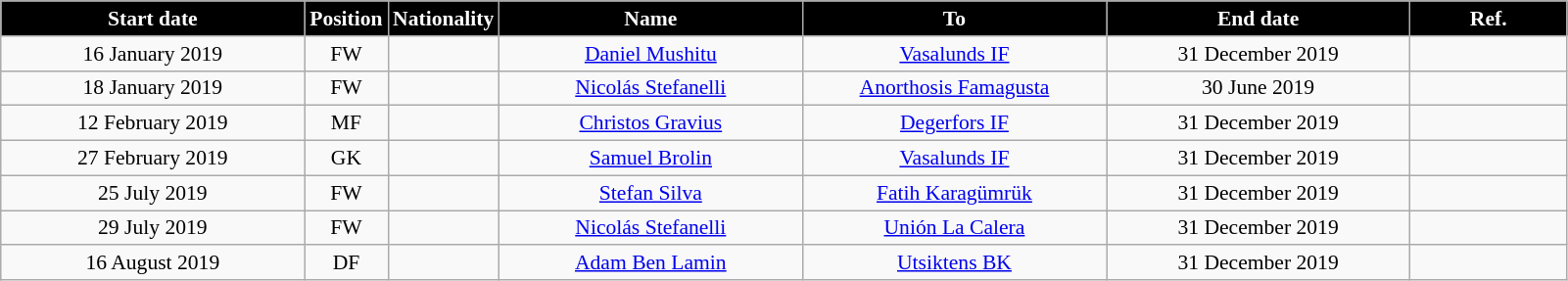<table class="wikitable"  style="text-align:center; font-size:90%; ">
<tr>
<th style="background:#000000; color:white; width:200px;">Start date</th>
<th style="background:#000000; color:white; width:50px;">Position</th>
<th style="background:#000000; color:white; width:50px;">Nationality</th>
<th style="background:#000000; color:white; width:200px;">Name</th>
<th style="background:#000000; color:white; width:200px;">To</th>
<th style="background:#000000; color:white; width:200px;">End date</th>
<th style="background:#000000; color:white; width:100px;">Ref.</th>
</tr>
<tr>
<td>16 January 2019</td>
<td>FW</td>
<td></td>
<td><a href='#'>Daniel Mushitu</a></td>
<td><a href='#'>Vasalunds IF</a></td>
<td>31 December 2019</td>
<td></td>
</tr>
<tr>
<td>18 January 2019</td>
<td>FW</td>
<td></td>
<td><a href='#'>Nicolás Stefanelli</a></td>
<td><a href='#'>Anorthosis Famagusta</a></td>
<td>30 June 2019</td>
<td></td>
</tr>
<tr>
<td>12 February 2019</td>
<td>MF</td>
<td></td>
<td><a href='#'>Christos Gravius</a></td>
<td><a href='#'>Degerfors IF</a></td>
<td>31 December 2019</td>
<td></td>
</tr>
<tr>
<td>27 February 2019</td>
<td>GK</td>
<td></td>
<td><a href='#'>Samuel Brolin</a></td>
<td><a href='#'>Vasalunds IF</a></td>
<td>31 December 2019</td>
<td></td>
</tr>
<tr>
<td>25 July 2019</td>
<td>FW</td>
<td></td>
<td><a href='#'>Stefan Silva</a></td>
<td><a href='#'>Fatih Karagümrük</a></td>
<td>31 December 2019</td>
<td></td>
</tr>
<tr>
<td>29 July 2019</td>
<td>FW</td>
<td></td>
<td><a href='#'>Nicolás Stefanelli</a></td>
<td><a href='#'>Unión La Calera</a></td>
<td>31 December 2019</td>
<td></td>
</tr>
<tr>
<td>16 August 2019</td>
<td>DF</td>
<td></td>
<td><a href='#'>Adam Ben Lamin</a></td>
<td><a href='#'>Utsiktens BK</a></td>
<td>31 December 2019</td>
<td></td>
</tr>
</table>
